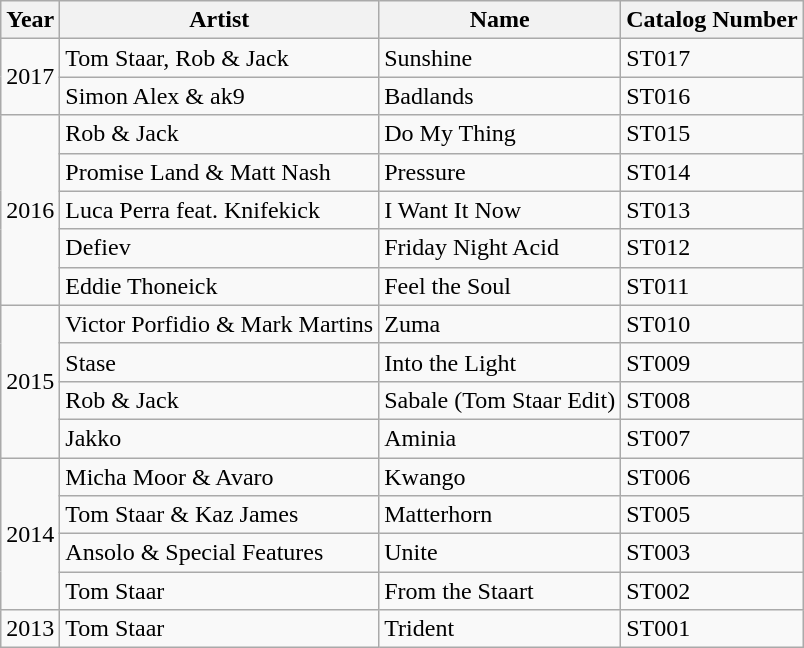<table class="wikitable">
<tr>
<th>Year</th>
<th>Artist</th>
<th>Name</th>
<th>Catalog Number</th>
</tr>
<tr>
<td rowspan="2">2017</td>
<td>Tom Staar, Rob & Jack</td>
<td>Sunshine</td>
<td>ST017</td>
</tr>
<tr>
<td>Simon Alex & ak9</td>
<td>Badlands</td>
<td>ST016</td>
</tr>
<tr>
<td rowspan="5">2016</td>
<td>Rob & Jack</td>
<td>Do My Thing</td>
<td>ST015</td>
</tr>
<tr>
<td>Promise Land & Matt Nash</td>
<td>Pressure</td>
<td>ST014</td>
</tr>
<tr>
<td>Luca Perra feat. Knifekick</td>
<td>I Want It Now</td>
<td>ST013</td>
</tr>
<tr>
<td>Defiev</td>
<td>Friday Night Acid</td>
<td>ST012</td>
</tr>
<tr>
<td>Eddie Thoneick</td>
<td>Feel the Soul</td>
<td>ST011</td>
</tr>
<tr>
<td rowspan="4">2015</td>
<td>Victor Porfidio & Mark Martins</td>
<td>Zuma</td>
<td>ST010</td>
</tr>
<tr>
<td>Stase</td>
<td>Into the Light</td>
<td>ST009</td>
</tr>
<tr>
<td>Rob & Jack</td>
<td>Sabale (Tom Staar Edit)</td>
<td>ST008</td>
</tr>
<tr>
<td>Jakko</td>
<td>Aminia</td>
<td>ST007</td>
</tr>
<tr>
<td rowspan="4">2014</td>
<td>Micha Moor & Avaro</td>
<td>Kwango</td>
<td>ST006</td>
</tr>
<tr>
<td>Tom Staar & Kaz James</td>
<td>Matterhorn</td>
<td>ST005</td>
</tr>
<tr>
<td>Ansolo & Special Features</td>
<td>Unite</td>
<td>ST003</td>
</tr>
<tr>
<td>Tom Staar</td>
<td>From the Staart</td>
<td>ST002</td>
</tr>
<tr>
<td>2013</td>
<td>Tom Staar</td>
<td>Trident</td>
<td>ST001</td>
</tr>
</table>
